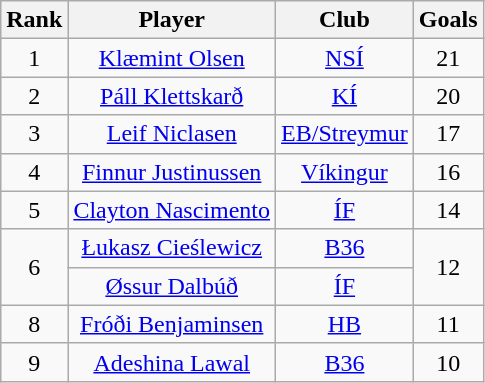<table class="wikitable" style="text-align: center;">
<tr>
<th>Rank</th>
<th>Player</th>
<th>Club</th>
<th>Goals</th>
</tr>
<tr>
<td>1</td>
<td> <a href='#'>Klæmint Olsen</a></td>
<td><a href='#'>NSÍ</a></td>
<td>21</td>
</tr>
<tr>
<td>2</td>
<td> <a href='#'>Páll Klettskarð</a></td>
<td><a href='#'>KÍ</a></td>
<td>20</td>
</tr>
<tr>
<td>3</td>
<td> <a href='#'>Leif Niclasen</a></td>
<td><a href='#'>EB/Streymur</a></td>
<td>17</td>
</tr>
<tr>
<td>4</td>
<td> <a href='#'>Finnur Justinussen</a></td>
<td><a href='#'>Víkingur</a></td>
<td>16</td>
</tr>
<tr>
<td>5</td>
<td> <a href='#'>Clayton Nascimento</a></td>
<td><a href='#'>ÍF</a></td>
<td>14</td>
</tr>
<tr>
<td rowspan=2>6</td>
<td> <a href='#'>Łukasz Cieślewicz</a></td>
<td><a href='#'>B36</a></td>
<td rowspan=2>12</td>
</tr>
<tr>
<td> <a href='#'>Øssur Dalbúð</a></td>
<td><a href='#'>ÍF</a></td>
</tr>
<tr>
<td>8</td>
<td> <a href='#'>Fróði Benjaminsen</a></td>
<td><a href='#'>HB</a></td>
<td>11</td>
</tr>
<tr>
<td>9</td>
<td> <a href='#'>Adeshina Lawal</a></td>
<td><a href='#'>B36</a></td>
<td>10</td>
</tr>
</table>
